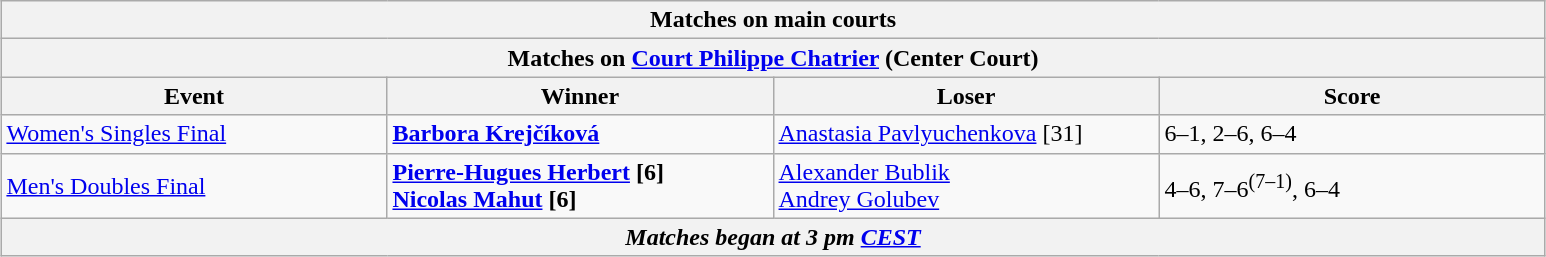<table class="wikitable" style="margin:auto;">
<tr>
<th colspan="4" style="white-space:nowrap">Matches on main courts</th>
</tr>
<tr>
<th colspan="4">Matches on <a href='#'>Court Philippe Chatrier</a> (Center Court)</th>
</tr>
<tr>
<th width="250">Event</th>
<th width="250">Winner</th>
<th width="250">Loser</th>
<th width="250">Score</th>
</tr>
<tr>
<td><a href='#'>Women's Singles Final</a></td>
<td> <strong><a href='#'>Barbora Krejčíková</a></strong></td>
<td> <a href='#'>Anastasia Pavlyuchenkova</a> [31]</td>
<td>6–1, 2–6, 6–4</td>
</tr>
<tr>
<td><a href='#'>Men's Doubles Final</a></td>
<td><strong> <a href='#'>Pierre-Hugues Herbert</a> [6]<br> <a href='#'>Nicolas Mahut</a> [6]</strong></td>
<td> <a href='#'>Alexander Bublik</a><br> <a href='#'>Andrey Golubev</a></td>
<td>4–6, 7–6<sup>(7–1)</sup>, 6–4</td>
</tr>
<tr>
<th colspan="4"><em>Matches began at 3 pm <a href='#'>CEST</a></em></th>
</tr>
</table>
